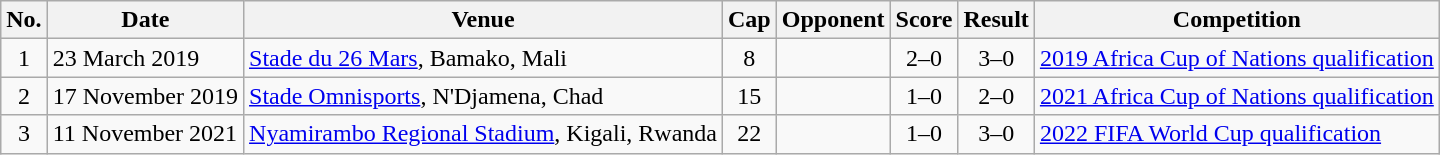<table class="wikitable sortable">
<tr>
<th scope=col>No.</th>
<th scope=col>Date</th>
<th scope=col>Venue</th>
<th scope=col>Cap</th>
<th scope=col>Opponent</th>
<th scope=col>Score</th>
<th scope=col>Result</th>
<th scope=col>Competition</th>
</tr>
<tr>
<td align=center>1</td>
<td>23 March 2019</td>
<td><a href='#'>Stade du 26 Mars</a>, Bamako, Mali</td>
<td align=center>8</td>
<td></td>
<td align=center>2–0</td>
<td align=center>3–0</td>
<td><a href='#'>2019 Africa Cup of Nations qualification</a></td>
</tr>
<tr>
<td align=center>2</td>
<td>17 November 2019</td>
<td><a href='#'>Stade Omnisports</a>, N'Djamena, Chad</td>
<td align=center>15</td>
<td></td>
<td align=center>1–0</td>
<td align=center>2–0</td>
<td><a href='#'>2021 Africa Cup of Nations qualification</a></td>
</tr>
<tr>
<td align=center>3</td>
<td>11 November 2021</td>
<td><a href='#'>Nyamirambo Regional Stadium</a>, Kigali, Rwanda</td>
<td align=center>22</td>
<td></td>
<td align=center>1–0</td>
<td align=center>3–0</td>
<td><a href='#'>2022 FIFA World Cup qualification</a></td>
</tr>
</table>
